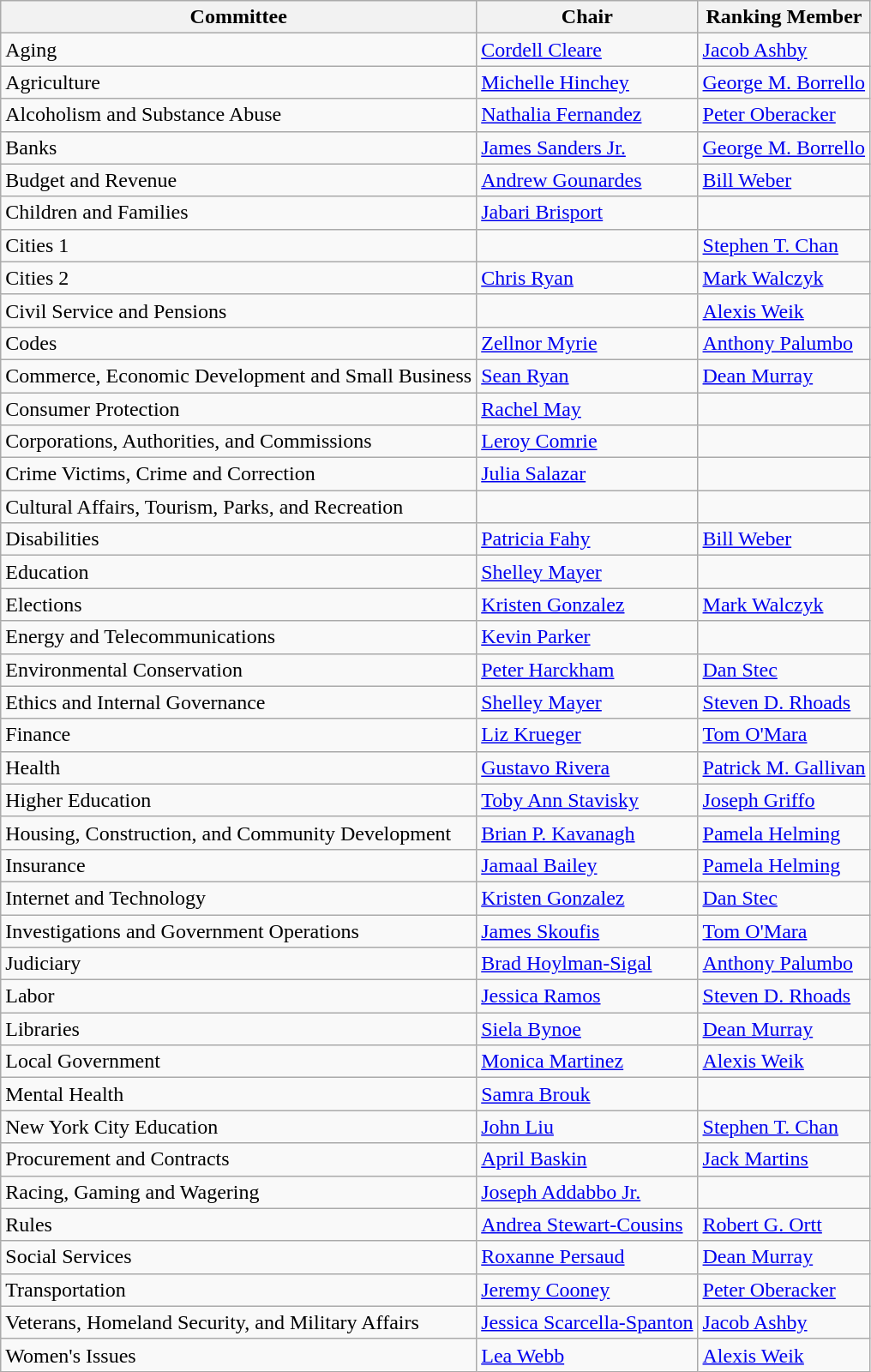<table class="wikitable">
<tr>
<th>Committee</th>
<th>Chair</th>
<th>Ranking Member</th>
</tr>
<tr>
<td>Aging</td>
<td><a href='#'>Cordell Cleare</a></td>
<td><a href='#'>Jacob Ashby</a></td>
</tr>
<tr>
<td>Agriculture</td>
<td><a href='#'>Michelle Hinchey</a></td>
<td><a href='#'>George M. Borrello</a></td>
</tr>
<tr>
<td>Alcoholism and Substance Abuse</td>
<td><a href='#'>Nathalia Fernandez</a></td>
<td><a href='#'>Peter Oberacker</a></td>
</tr>
<tr>
<td>Banks</td>
<td><a href='#'>James Sanders Jr.</a></td>
<td><a href='#'>George M. Borrello</a></td>
</tr>
<tr>
<td>Budget and Revenue</td>
<td><a href='#'>Andrew Gounardes</a></td>
<td><a href='#'>Bill Weber</a></td>
</tr>
<tr>
<td>Children and Families</td>
<td><a href='#'>Jabari Brisport</a></td>
<td></td>
</tr>
<tr>
<td>Cities 1</td>
<td></td>
<td><a href='#'>Stephen T. Chan</a></td>
</tr>
<tr>
<td>Cities 2</td>
<td><a href='#'>Chris Ryan</a></td>
<td><a href='#'>Mark Walczyk</a></td>
</tr>
<tr>
<td>Civil Service and Pensions</td>
<td></td>
<td><a href='#'>Alexis Weik</a></td>
</tr>
<tr>
<td>Codes</td>
<td><a href='#'>Zellnor Myrie</a></td>
<td><a href='#'>Anthony Palumbo</a></td>
</tr>
<tr>
<td>Commerce, Economic Development and Small Business</td>
<td><a href='#'>Sean Ryan</a></td>
<td><a href='#'>Dean Murray</a></td>
</tr>
<tr>
<td>Consumer Protection</td>
<td><a href='#'>Rachel May</a></td>
<td></td>
</tr>
<tr>
<td>Corporations, Authorities, and Commissions</td>
<td><a href='#'>Leroy Comrie</a></td>
<td></td>
</tr>
<tr>
<td>Crime Victims, Crime and Correction</td>
<td><a href='#'>Julia Salazar</a></td>
<td></td>
</tr>
<tr>
<td>Cultural Affairs, Tourism, Parks, and Recreation</td>
<td></td>
<td></td>
</tr>
<tr>
<td>Disabilities</td>
<td><a href='#'>Patricia Fahy</a></td>
<td><a href='#'>Bill Weber</a></td>
</tr>
<tr>
<td>Education</td>
<td><a href='#'>Shelley Mayer</a></td>
<td></td>
</tr>
<tr>
<td>Elections</td>
<td><a href='#'>Kristen Gonzalez</a></td>
<td><a href='#'>Mark Walczyk</a></td>
</tr>
<tr>
<td>Energy and Telecommunications</td>
<td><a href='#'>Kevin Parker</a></td>
<td></td>
</tr>
<tr>
<td>Environmental Conservation</td>
<td><a href='#'>Peter Harckham</a></td>
<td><a href='#'>Dan Stec</a></td>
</tr>
<tr>
<td>Ethics and Internal Governance</td>
<td><a href='#'>Shelley Mayer</a></td>
<td><a href='#'>Steven D. Rhoads</a></td>
</tr>
<tr>
<td>Finance</td>
<td><a href='#'>Liz Krueger</a></td>
<td><a href='#'>Tom O'Mara</a></td>
</tr>
<tr>
<td>Health</td>
<td><a href='#'>Gustavo Rivera</a></td>
<td><a href='#'>Patrick M. Gallivan</a></td>
</tr>
<tr>
<td>Higher Education</td>
<td><a href='#'>Toby Ann Stavisky</a></td>
<td><a href='#'>Joseph Griffo</a></td>
</tr>
<tr>
<td>Housing, Construction, and Community Development</td>
<td><a href='#'>Brian P. Kavanagh</a></td>
<td><a href='#'>Pamela Helming</a></td>
</tr>
<tr>
<td>Insurance</td>
<td><a href='#'>Jamaal Bailey</a></td>
<td><a href='#'>Pamela Helming</a></td>
</tr>
<tr>
<td>Internet and Technology</td>
<td><a href='#'>Kristen Gonzalez</a></td>
<td><a href='#'>Dan Stec</a></td>
</tr>
<tr>
<td>Investigations and Government Operations</td>
<td><a href='#'>James Skoufis</a></td>
<td><a href='#'>Tom O'Mara</a></td>
</tr>
<tr>
<td>Judiciary</td>
<td><a href='#'>Brad Hoylman-Sigal</a></td>
<td><a href='#'>Anthony Palumbo</a></td>
</tr>
<tr>
<td>Labor</td>
<td><a href='#'>Jessica Ramos</a></td>
<td><a href='#'>Steven D. Rhoads</a></td>
</tr>
<tr>
<td>Libraries</td>
<td><a href='#'>Siela Bynoe</a></td>
<td><a href='#'>Dean Murray</a></td>
</tr>
<tr>
<td>Local Government</td>
<td><a href='#'>Monica Martinez</a></td>
<td><a href='#'>Alexis Weik</a></td>
</tr>
<tr>
<td>Mental Health</td>
<td><a href='#'>Samra Brouk</a></td>
<td></td>
</tr>
<tr>
<td>New York City Education</td>
<td><a href='#'>John Liu</a></td>
<td><a href='#'>Stephen T. Chan</a></td>
</tr>
<tr>
<td>Procurement and Contracts</td>
<td><a href='#'>April Baskin</a></td>
<td><a href='#'>Jack Martins</a></td>
</tr>
<tr>
<td>Racing, Gaming and Wagering</td>
<td><a href='#'>Joseph Addabbo Jr.</a></td>
<td></td>
</tr>
<tr>
<td>Rules</td>
<td><a href='#'>Andrea Stewart-Cousins</a></td>
<td><a href='#'>Robert G. Ortt</a></td>
</tr>
<tr>
<td>Social Services</td>
<td><a href='#'>Roxanne Persaud</a></td>
<td><a href='#'>Dean Murray</a></td>
</tr>
<tr>
<td>Transportation</td>
<td><a href='#'>Jeremy Cooney</a></td>
<td><a href='#'>Peter Oberacker</a></td>
</tr>
<tr>
<td>Veterans, Homeland Security, and Military Affairs</td>
<td><a href='#'>Jessica Scarcella-Spanton</a></td>
<td><a href='#'>Jacob Ashby</a></td>
</tr>
<tr>
<td>Women's Issues</td>
<td><a href='#'>Lea Webb</a></td>
<td><a href='#'>Alexis Weik</a></td>
</tr>
</table>
